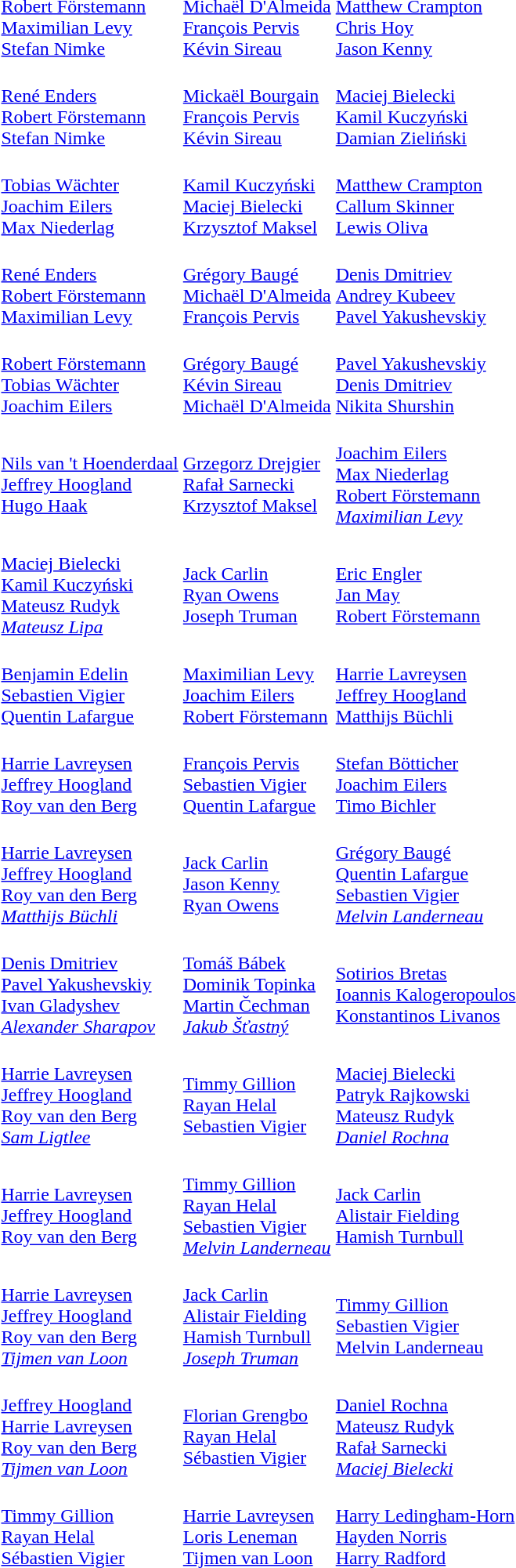<table>
<tr>
<td><br></td>
<td><br><a href='#'>Robert Förstemann</a><br><a href='#'>Maximilian Levy</a><br><a href='#'>Stefan Nimke</a></td>
<td><br><a href='#'>Michaël D'Almeida</a><br><a href='#'>François Pervis</a><br><a href='#'>Kévin Sireau</a></td>
<td><br><a href='#'>Matthew Crampton</a><br><a href='#'>Chris Hoy</a><br><a href='#'>Jason Kenny</a></td>
</tr>
<tr>
<td><br></td>
<td><br><a href='#'>René Enders</a><br><a href='#'>Robert Förstemann</a><br><a href='#'>Stefan Nimke</a></td>
<td><br><a href='#'>Mickaël Bourgain</a><br><a href='#'>François Pervis</a><br><a href='#'>Kévin Sireau</a></td>
<td><br><a href='#'>Maciej Bielecki</a><br><a href='#'>Kamil Kuczyński</a><br><a href='#'>Damian Zieliński</a></td>
</tr>
<tr>
<td><br></td>
<td><br><a href='#'>Tobias Wächter</a><br> <a href='#'>Joachim Eilers</a><br><a href='#'>Max Niederlag</a></td>
<td><br><a href='#'>Kamil Kuczyński</a><br> <a href='#'>Maciej Bielecki</a><br><a href='#'>Krzysztof Maksel</a></td>
<td><br><a href='#'>Matthew Crampton</a><br> <a href='#'>Callum Skinner</a><br><a href='#'>Lewis Oliva</a></td>
</tr>
<tr>
<td><br></td>
<td><br><a href='#'>René Enders</a><br><a href='#'>Robert Förstemann</a><br><a href='#'>Maximilian Levy</a></td>
<td><br><a href='#'>Grégory Baugé</a><br><a href='#'>Michaël D'Almeida</a><br><a href='#'>François Pervis</a></td>
<td><br><a href='#'>Denis Dmitriev</a><br><a href='#'>Andrey Kubeev</a><br><a href='#'>Pavel Yakushevskiy</a></td>
</tr>
<tr>
<td><br></td>
<td><br><a href='#'>Robert Förstemann</a><br><a href='#'>Tobias Wächter</a><br><a href='#'>Joachim Eilers</a></td>
<td><br><a href='#'>Grégory Baugé</a><br><a href='#'>Kévin Sireau</a><br><a href='#'>Michaël D'Almeida</a></td>
<td><br><a href='#'>Pavel Yakushevskiy</a><br><a href='#'>Denis Dmitriev</a><br><a href='#'>Nikita Shurshin</a></td>
</tr>
<tr>
<td><br></td>
<td><br><a href='#'>Nils van 't Hoenderdaal</a><br><a href='#'>Jeffrey Hoogland</a><br><a href='#'>Hugo Haak</a></td>
<td><br><a href='#'>Grzegorz Drejgier</a><br><a href='#'>Rafał Sarnecki</a><br><a href='#'>Krzysztof Maksel</a></td>
<td><br><a href='#'>Joachim Eilers</a><br><a href='#'>Max Niederlag</a><br><a href='#'>Robert Förstemann</a><br><em><a href='#'>Maximilian Levy</a></em></td>
</tr>
<tr>
<td><br></td>
<td><br><a href='#'>Maciej Bielecki</a><br><a href='#'>Kamil Kuczyński</a><br><a href='#'>Mateusz Rudyk</a><br><em><a href='#'>Mateusz Lipa</a></em></td>
<td><br><a href='#'>Jack Carlin</a><br><a href='#'>Ryan Owens</a><br><a href='#'>Joseph Truman</a></td>
<td><br><a href='#'>Eric Engler</a><br><a href='#'>Jan May</a><br><a href='#'>Robert Förstemann</a></td>
</tr>
<tr>
<td><br></td>
<td><br><a href='#'>Benjamin Edelin</a><br><a href='#'>Sebastien Vigier</a><br><a href='#'>Quentin Lafargue</a></td>
<td><br><a href='#'>Maximilian Levy</a><br><a href='#'>Joachim Eilers</a><br><a href='#'>Robert Förstemann</a></td>
<td><br><a href='#'>Harrie Lavreysen</a><br><a href='#'>Jeffrey Hoogland</a><br><a href='#'>Matthijs Büchli</a></td>
</tr>
<tr>
<td><br></td>
<td><br><a href='#'>Harrie Lavreysen</a><br><a href='#'>Jeffrey Hoogland</a><br><a href='#'>Roy van den Berg</a></td>
<td><br><a href='#'>François Pervis</a><br><a href='#'>Sebastien Vigier</a><br><a href='#'>Quentin Lafargue</a></td>
<td><br><a href='#'>Stefan Bötticher</a><br><a href='#'>Joachim Eilers</a><br><a href='#'>Timo Bichler</a></td>
</tr>
<tr>
<td><br></td>
<td><br><a href='#'>Harrie Lavreysen</a><br><a href='#'>Jeffrey Hoogland</a><br><a href='#'>Roy van den Berg</a><br><em><a href='#'>Matthijs Büchli</a></em></td>
<td><br><a href='#'>Jack Carlin</a><br><a href='#'>Jason Kenny</a><br><a href='#'>Ryan Owens</a></td>
<td><br><a href='#'>Grégory Baugé</a><br><a href='#'>Quentin Lafargue</a><br><a href='#'>Sebastien Vigier</a><br><em><a href='#'>Melvin Landerneau</a></em></td>
</tr>
<tr>
<td><br></td>
<td><br><a href='#'>Denis Dmitriev</a><br><a href='#'>Pavel Yakushevskiy</a><br><a href='#'>Ivan Gladyshev</a><br><em><a href='#'>Alexander Sharapov</a></em></td>
<td><br><a href='#'>Tomáš Bábek</a><br><a href='#'>Dominik Topinka</a><br><a href='#'>Martin Čechman</a><br><em><a href='#'>Jakub Šťastný</a></em></td>
<td><br><a href='#'>Sotirios Bretas</a><br><a href='#'>Ioannis Kalogeropoulos</a><br><a href='#'>Konstantinos Livanos</a></td>
</tr>
<tr>
<td><br></td>
<td><br><a href='#'>Harrie Lavreysen</a><br><a href='#'>Jeffrey Hoogland</a><br><a href='#'>Roy van den Berg</a><br><em><a href='#'>Sam Ligtlee</a></em></td>
<td><br><a href='#'>Timmy Gillion</a><br><a href='#'>Rayan Helal</a><br><a href='#'>Sebastien Vigier</a></td>
<td><br><a href='#'>Maciej Bielecki</a><br><a href='#'>Patryk Rajkowski</a><br><a href='#'>Mateusz Rudyk</a><br><em><a href='#'>Daniel Rochna</a></em></td>
</tr>
<tr>
<td><br></td>
<td><br><a href='#'>Harrie Lavreysen</a><br><a href='#'>Jeffrey Hoogland</a><br><a href='#'>Roy van den Berg</a></td>
<td><br><a href='#'>Timmy Gillion</a><br><a href='#'>Rayan Helal</a><br><a href='#'>Sebastien Vigier</a><br><em><a href='#'>Melvin Landerneau</a></em></td>
<td><br><a href='#'>Jack Carlin</a><br><a href='#'>Alistair Fielding</a><br><a href='#'>Hamish Turnbull</a></td>
</tr>
<tr>
<td><br></td>
<td><br><a href='#'>Harrie Lavreysen</a><br><a href='#'>Jeffrey Hoogland</a><br><a href='#'>Roy van den Berg</a><br><em><a href='#'>Tijmen van Loon</a></em></td>
<td><br><a href='#'>Jack Carlin</a><br><a href='#'>Alistair Fielding</a><br><a href='#'>Hamish Turnbull</a><br><em><a href='#'>Joseph Truman</a></em></td>
<td><br><a href='#'>Timmy Gillion</a><br><a href='#'>Sebastien Vigier</a><br><a href='#'>Melvin Landerneau</a></td>
</tr>
<tr>
<td><br></td>
<td><br><a href='#'>Jeffrey Hoogland</a><br><a href='#'>Harrie Lavreysen</a><br><a href='#'>Roy van den Berg</a><br><em><a href='#'>Tijmen van Loon</a></em></td>
<td><br><a href='#'>Florian Grengbo</a><br><a href='#'>Rayan Helal</a><br><a href='#'>Sébastien Vigier</a></td>
<td><br><a href='#'>Daniel Rochna</a><br><a href='#'>Mateusz Rudyk</a><br><a href='#'>Rafał Sarnecki</a><br><em><a href='#'>Maciej Bielecki</a></em></td>
</tr>
<tr>
<td><br></td>
<td><br><a href='#'>Timmy Gillion</a><br><a href='#'>Rayan Helal</a><br><a href='#'>Sébastien Vigier</a></td>
<td><br><a href='#'>Harrie Lavreysen</a><br><a href='#'>Loris Leneman</a><br><a href='#'>Tijmen van Loon</a></td>
<td><br><a href='#'>Harry Ledingham-Horn</a><br><a href='#'>Hayden Norris</a><br><a href='#'>Harry Radford</a></td>
</tr>
</table>
